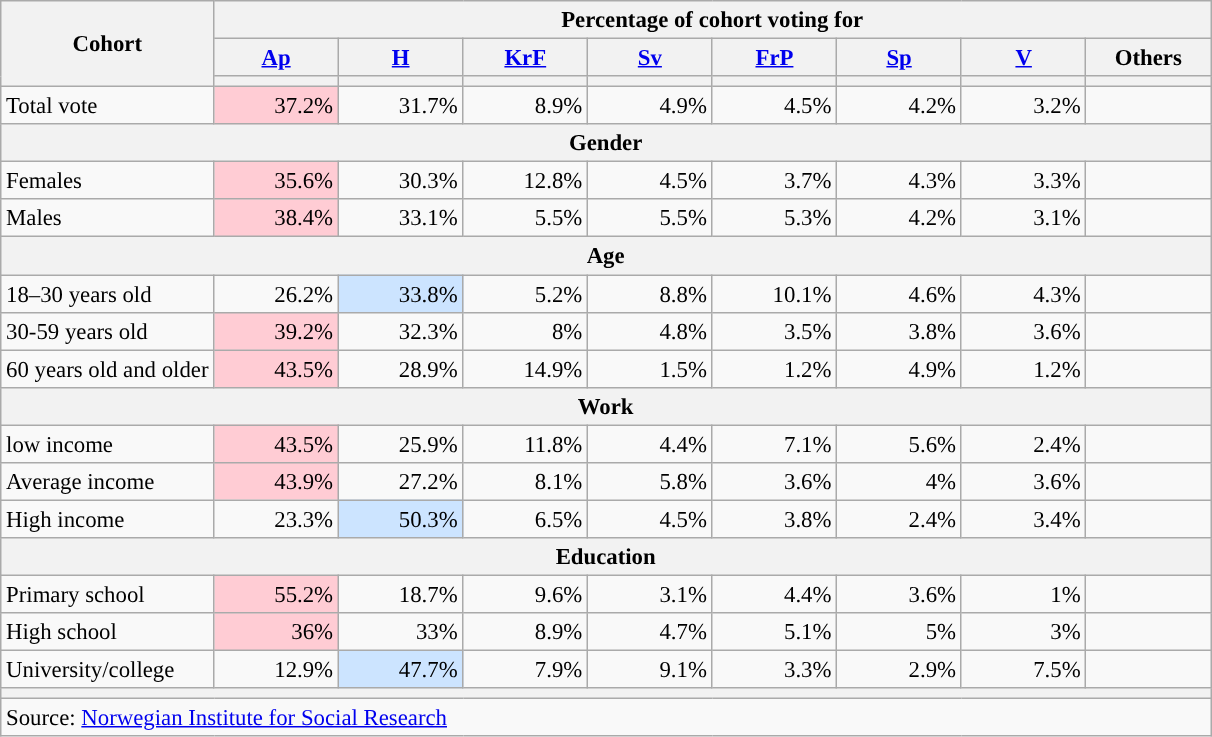<table class="wikitable" style="text-align:right; font-size:95%;">
<tr>
<th rowspan="3">Cohort</th>
<th colspan="8">Percentage of cohort voting for</th>
</tr>
<tr>
<th scope="col" style="width:5em;"><a href='#'>Ap</a></th>
<th scope="col" style="width:5em;"><a href='#'>H</a></th>
<th scope="col" style="width:5em;"><a href='#'>KrF</a></th>
<th scope="col" style="width:5em;"><a href='#'>Sv</a></th>
<th scope="col" style="width:5em;"><a href='#'>FrP</a></th>
<th scope="col" style="width:5em;"><a href='#'>Sp</a></th>
<th scope="col" style="width:5em;"><a href='#'>V</a></th>
<th scope="col" style="width:5em;">Others</th>
</tr>
<tr>
<th style="background:"></th>
<th style="background:"></th>
<th style="background:"></th>
<th style="background:"></th>
<th style="background:"></th>
<th style="background:"></th>
<th style="background:"></th>
<th style="background:"></th>
</tr>
<tr>
<td align=left>Total vote</td>
<td style="background:#ffccd4;">37.2%</td>
<td>31.7%</td>
<td>8.9%</td>
<td>4.9%</td>
<td>4.5%</td>
<td>4.2%</td>
<td>3.2%</td>
<td></td>
</tr>
<tr>
<th colspan="9">Gender</th>
</tr>
<tr>
<td align=left>Females</td>
<td style="background:#ffccd4;">35.6%</td>
<td>30.3%</td>
<td>12.8%</td>
<td>4.5%</td>
<td>3.7%</td>
<td>4.3%</td>
<td>3.3%</td>
<td></td>
</tr>
<tr>
<td align=left>Males</td>
<td style="background:#ffccd4;">38.4%</td>
<td>33.1%</td>
<td>5.5%</td>
<td>5.5%</td>
<td>5.3%</td>
<td>4.2%</td>
<td>3.1%</td>
<td></td>
</tr>
<tr>
<th colspan="9">Age</th>
</tr>
<tr>
<td align=left>18–30 years old</td>
<td>26.2%</td>
<td style="background:#cce4ff;">33.8%</td>
<td>5.2%</td>
<td>8.8%</td>
<td>10.1%</td>
<td>4.6%</td>
<td>4.3%</td>
<td></td>
</tr>
<tr>
<td align=left>30-59 years old</td>
<td style="background:#ffccd4;">39.2%</td>
<td>32.3%</td>
<td>8%</td>
<td>4.8%</td>
<td>3.5%</td>
<td>3.8%</td>
<td>3.6%</td>
<td></td>
</tr>
<tr>
<td align=left>60 years old and older</td>
<td style="background:#ffccd4;">43.5%</td>
<td>28.9%</td>
<td>14.9%</td>
<td>1.5%</td>
<td>1.2%</td>
<td>4.9%</td>
<td>1.2%</td>
<td></td>
</tr>
<tr>
<th colspan="9">Work</th>
</tr>
<tr>
<td align=left>low income</td>
<td style="background:#ffccd4;">43.5%</td>
<td>25.9%</td>
<td>11.8%</td>
<td>4.4%</td>
<td>7.1%</td>
<td>5.6%</td>
<td>2.4%</td>
<td></td>
</tr>
<tr>
<td align=left>Average income</td>
<td style="background:#ffccd4;">43.9%</td>
<td>27.2%</td>
<td>8.1%</td>
<td>5.8%</td>
<td>3.6%</td>
<td>4%</td>
<td>3.6%</td>
<td></td>
</tr>
<tr>
<td align=left>High income</td>
<td>23.3%</td>
<td style="background:#cce4ff;">50.3%</td>
<td>6.5%</td>
<td>4.5%</td>
<td>3.8%</td>
<td>2.4%</td>
<td>3.4%</td>
<td></td>
</tr>
<tr>
<th colspan="9">Education</th>
</tr>
<tr>
<td align=left>Primary school</td>
<td style="background:#ffccd4;">55.2%</td>
<td>18.7%</td>
<td>9.6%</td>
<td>3.1%</td>
<td>4.4%</td>
<td>3.6%</td>
<td>1%</td>
<td></td>
</tr>
<tr>
<td align=left>High school</td>
<td style="background:#ffccd4;">36%</td>
<td>33%</td>
<td>8.9%</td>
<td>4.7%</td>
<td>5.1%</td>
<td>5%</td>
<td>3%</td>
<td></td>
</tr>
<tr>
<td align=left>University/college</td>
<td>12.9%</td>
<td style="background:#cce4ff;">47.7%</td>
<td>7.9%</td>
<td>9.1%</td>
<td>3.3%</td>
<td>2.9%</td>
<td>7.5%</td>
<td></td>
</tr>
<tr>
<th colspan="11!"></th>
</tr>
<tr>
<td align=left colspan="9">Source: <a href='#'>Norwegian Institute for Social Research</a></td>
</tr>
</table>
